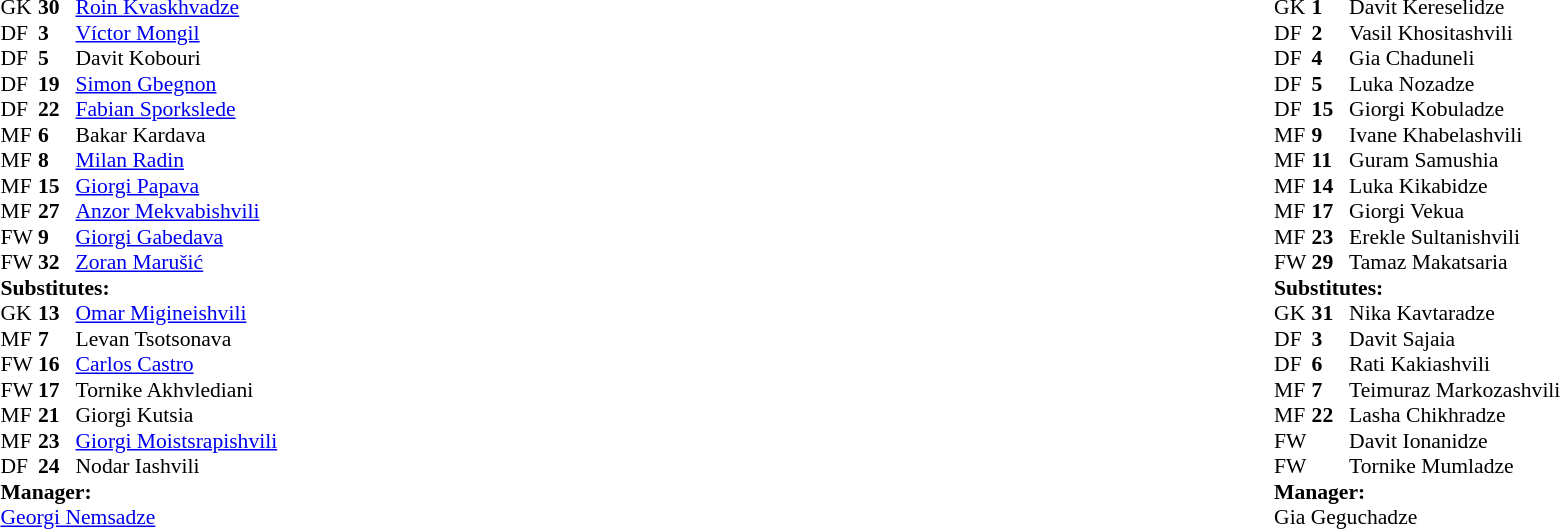<table width="100%">
<tr>
<td valign="top" width="50%"><br><table style="font-size: 90%" cellspacing="0" cellpadding="0">
<tr>
<td colspan=4></td>
</tr>
<tr>
<th width="25"></th>
<th width="25"></th>
</tr>
<tr>
<td>GK</td>
<td><strong>30</strong></td>
<td> <a href='#'>Roin Kvaskhvadze</a></td>
</tr>
<tr>
<td>DF</td>
<td><strong>3 </strong></td>
<td> <a href='#'>Víctor Mongil</a></td>
</tr>
<tr>
<td>DF</td>
<td><strong>5 </strong></td>
<td> Davit Kobouri</td>
<td></td>
<td></td>
</tr>
<tr>
<td>DF</td>
<td><strong>19</strong></td>
<td> <a href='#'>Simon Gbegnon</a></td>
</tr>
<tr>
<td>DF</td>
<td><strong>22</strong></td>
<td> <a href='#'>Fabian Sporkslede</a></td>
</tr>
<tr>
<td>MF</td>
<td><strong>6 </strong></td>
<td> Bakar Kardava</td>
<td></td>
<td></td>
</tr>
<tr>
<td>MF</td>
<td><strong>8 </strong></td>
<td> <a href='#'>Milan Radin</a></td>
</tr>
<tr>
<td>MF</td>
<td><strong>15</strong></td>
<td> <a href='#'>Giorgi Papava</a></td>
</tr>
<tr>
<td>MF</td>
<td><strong>27</strong></td>
<td> <a href='#'>Anzor Mekvabishvili</a></td>
</tr>
<tr>
<td>FW</td>
<td><strong>9 </strong></td>
<td> <a href='#'>Giorgi Gabedava</a></td>
</tr>
<tr>
<td>FW</td>
<td><strong>32</strong></td>
<td> <a href='#'>Zoran Marušić</a></td>
<td></td>
<td></td>
</tr>
<tr>
<td colspan=3><strong>Substitutes:</strong></td>
</tr>
<tr>
<td>GK</td>
<td><strong>13</strong></td>
<td> <a href='#'>Omar Migineishvili</a></td>
</tr>
<tr>
<td>MF</td>
<td><strong>7 </strong></td>
<td> Levan Tsotsonava</td>
</tr>
<tr>
<td>FW</td>
<td><strong>16</strong></td>
<td> <a href='#'>Carlos Castro</a></td>
</tr>
<tr>
<td>FW</td>
<td><strong>17</strong></td>
<td> Tornike Akhvlediani</td>
<td></td>
<td></td>
</tr>
<tr>
<td>MF</td>
<td><strong>21</strong></td>
<td> Giorgi Kutsia</td>
<td></td>
<td></td>
</tr>
<tr>
<td>MF</td>
<td><strong>23</strong></td>
<td> <a href='#'>Giorgi Moistsrapishvili</a></td>
</tr>
<tr>
<td>DF</td>
<td><strong>24</strong></td>
<td> Nodar Iashvili</td>
<td></td>
<td></td>
</tr>
<tr>
<td colspan=3><strong>Manager:</strong></td>
</tr>
<tr>
<td colspan=3> <a href='#'>Georgi Nemsadze</a></td>
</tr>
</table>
</td>
<td valign="top" width="50%"><br><table style="font-size: 90%" cellspacing="0" cellpadding="0" align="center">
<tr>
<td colspan=4></td>
</tr>
<tr>
<th width=25></th>
<th width=25></th>
</tr>
<tr>
<td>GK</td>
<td><strong>1 </strong></td>
<td> Davit Kereselidze</td>
</tr>
<tr>
<td>DF</td>
<td><strong>2 </strong></td>
<td> Vasil Khositashvili</td>
</tr>
<tr>
<td>DF</td>
<td><strong>4 </strong></td>
<td> Gia Chaduneli</td>
<td></td>
</tr>
<tr>
<td>DF</td>
<td><strong>5 </strong></td>
<td> Luka Nozadze</td>
</tr>
<tr>
<td>DF</td>
<td><strong>15</strong></td>
<td> Giorgi Kobuladze</td>
</tr>
<tr>
<td>MF</td>
<td><strong>9 </strong></td>
<td> Ivane Khabelashvili</td>
<td></td>
<td></td>
</tr>
<tr>
<td>MF</td>
<td><strong>11</strong></td>
<td> Guram Samushia</td>
<td></td>
<td></td>
</tr>
<tr>
<td>MF</td>
<td><strong>14</strong></td>
<td> Luka Kikabidze</td>
<td></td>
<td></td>
</tr>
<tr>
<td>MF</td>
<td><strong>17</strong></td>
<td> Giorgi Vekua</td>
<td></td>
<td></td>
</tr>
<tr>
<td>MF</td>
<td><strong>23</strong></td>
<td> Erekle Sultanishvili</td>
<td></td>
<td></td>
</tr>
<tr>
<td>FW</td>
<td><strong>29</strong></td>
<td> Tamaz Makatsaria</td>
</tr>
<tr>
<td colspan=3><strong>Substitutes:</strong></td>
</tr>
<tr>
<td>GK</td>
<td><strong>31</strong></td>
<td> Nika Kavtaradze</td>
</tr>
<tr>
<td>DF</td>
<td><strong>3 </strong></td>
<td> Davit Sajaia</td>
<td></td>
<td></td>
</tr>
<tr>
<td>DF</td>
<td><strong>6 </strong></td>
<td> Rati Kakiashvili</td>
<td></td>
<td></td>
</tr>
<tr>
<td>MF</td>
<td><strong>7 </strong></td>
<td> Teimuraz Markozashvili</td>
<td></td>
<td></td>
</tr>
<tr>
<td>MF</td>
<td><strong>22</strong></td>
<td> Lasha Chikhradze</td>
</tr>
<tr>
<td>FW</td>
<td><strong>  </strong></td>
<td> Davit Ionanidze</td>
<td></td>
<td></td>
</tr>
<tr>
<td>FW</td>
<td><strong>  </strong></td>
<td> Tornike Mumladze</td>
</tr>
<tr>
<td colspan=3><strong>Manager:</strong></td>
</tr>
<tr>
<td colspan=3> Gia Geguchadze</td>
</tr>
</table>
</td>
</tr>
</table>
